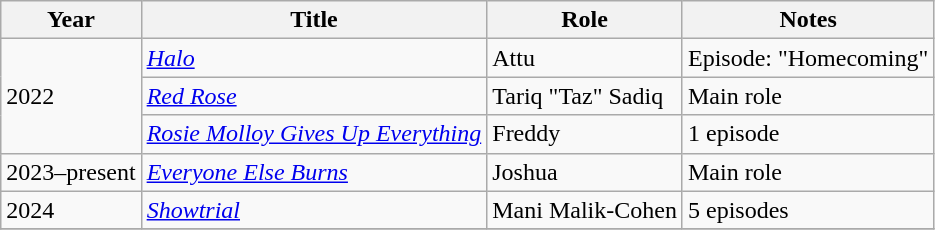<table class="wikitable sortable">
<tr>
<th>Year</th>
<th>Title</th>
<th>Role</th>
<th class="unsortable">Notes</th>
</tr>
<tr>
<td rowspan="3">2022</td>
<td><em><a href='#'>Halo</a></em></td>
<td>Attu</td>
<td>Episode: "Homecoming"</td>
</tr>
<tr>
<td><em><a href='#'>Red Rose</a></em></td>
<td>Tariq "Taz" Sadiq</td>
<td>Main role</td>
</tr>
<tr>
<td><em><a href='#'>Rosie Molloy Gives Up Everything</a></em></td>
<td>Freddy</td>
<td>1 episode</td>
</tr>
<tr>
<td>2023–present</td>
<td><em><a href='#'>Everyone Else Burns</a></em></td>
<td>Joshua</td>
<td>Main role</td>
</tr>
<tr>
<td>2024</td>
<td><em><a href='#'>Showtrial</a></em></td>
<td>Mani Malik-Cohen</td>
<td>5 episodes</td>
</tr>
<tr>
</tr>
</table>
